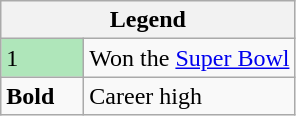<table class="wikitable mw-collapsible mw-collapsed">
<tr>
<th colspan="2">Legend</th>
</tr>
<tr>
<td style="background:#afe6ba; width:3em;">1</td>
<td>Won the <a href='#'>Super Bowl</a></td>
</tr>
<tr>
<td><strong>Bold</strong></td>
<td>Career high</td>
</tr>
</table>
